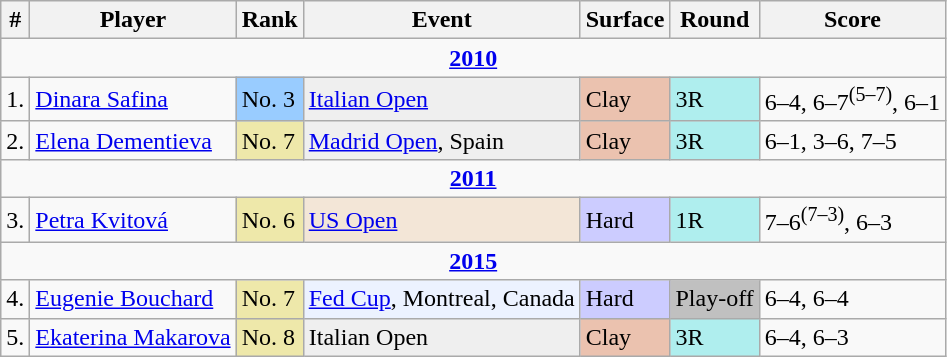<table class="wikitable sortable">
<tr>
<th>#</th>
<th>Player</th>
<th>Rank</th>
<th>Event</th>
<th>Surface</th>
<th>Round</th>
<th>Score</th>
</tr>
<tr>
<td colspan="7" style="text-align:center;"><strong><a href='#'>2010</a></strong></td>
</tr>
<tr>
<td>1.</td>
<td> <a href='#'>Dinara Safina</a></td>
<td style="background:#9cf;">No. 3</td>
<td style="background:#efefef;"><a href='#'>Italian Open</a></td>
<td style="background:#ebc2af;">Clay</td>
<td style="background:#afeeee;">3R</td>
<td>6–4, 6–7<sup>(5–7)</sup>, 6–1</td>
</tr>
<tr>
<td>2.</td>
<td> <a href='#'>Elena Dementieva</a></td>
<td style="background:#eee8aa;">No. 7</td>
<td style="background:#efefef;"><a href='#'>Madrid Open</a>, Spain</td>
<td style="background:#ebc2af;">Clay</td>
<td style="background:#afeeee;">3R</td>
<td>6–1, 3–6, 7–5</td>
</tr>
<tr>
<td colspan="7" style="text-align:center;"><strong><a href='#'>2011</a></strong></td>
</tr>
<tr>
<td>3.</td>
<td> <a href='#'>Petra Kvitová</a></td>
<td style="background:#eee8aa;">No. 6</td>
<td style="background:#f3e6d7;"><a href='#'>US Open</a></td>
<td style="background:#ccf;">Hard</td>
<td style="background:#afeeee;">1R</td>
<td>7–6<sup>(7–3)</sup>, 6–3</td>
</tr>
<tr>
<td colspan="7" style="text-align:center;"><strong><a href='#'>2015</a></strong></td>
</tr>
<tr>
<td>4.</td>
<td> <a href='#'>Eugenie Bouchard</a></td>
<td style="background:#eee8aa;">No. 7</td>
<td style="background:#ecf2ff;"><a href='#'>Fed Cup</a>, Montreal, Canada</td>
<td style="background:#ccf;">Hard</td>
<td style="background:silver;">Play-off</td>
<td>6–4, 6–4</td>
</tr>
<tr>
<td>5.</td>
<td> <a href='#'>Ekaterina Makarova</a></td>
<td style="background:#eee8aa;">No. 8</td>
<td style="background:#efefef;">Italian Open</td>
<td style="background:#ebc2af;">Clay</td>
<td style="background:#afeeee;">3R</td>
<td>6–4, 6–3</td>
</tr>
</table>
